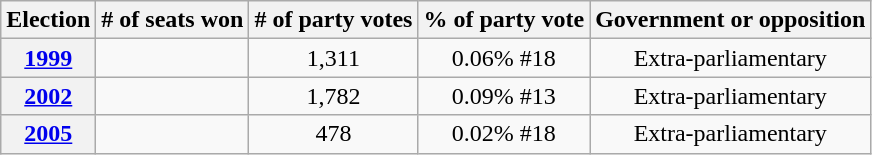<table class=wikitable style="text-align:center;">
<tr>
<th>Election</th>
<th># of seats won</th>
<th># of party votes</th>
<th>% of party vote</th>
<th>Government or opposition</th>
</tr>
<tr>
<th><a href='#'>1999</a></th>
<td></td>
<td>1,311</td>
<td>0.06% #18</td>
<td>Extra-parliamentary</td>
</tr>
<tr>
<th><a href='#'>2002</a></th>
<td></td>
<td>1,782</td>
<td>0.09% #13</td>
<td>Extra-parliamentary</td>
</tr>
<tr>
<th><a href='#'>2005</a></th>
<td></td>
<td>478</td>
<td>0.02% #18</td>
<td>Extra-parliamentary</td>
</tr>
</table>
